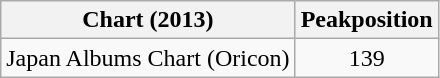<table class="wikitable">
<tr>
<th>Chart (2013)</th>
<th>Peakposition</th>
</tr>
<tr>
<td>Japan Albums Chart (Oricon)</td>
<td align="center">139</td>
</tr>
</table>
